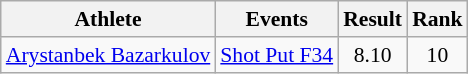<table class=wikitable style="font-size:90%">
<tr align=center>
<th>Athlete</th>
<th>Events</th>
<th>Result</th>
<th>Rank</th>
</tr>
<tr align=center>
<td align=left rowspan=1><a href='#'>Arystanbek Bazarkulov</a></td>
<td align=left><a href='#'>Shot Put F34</a></td>
<td>8.10</td>
<td>10</td>
</tr>
</table>
